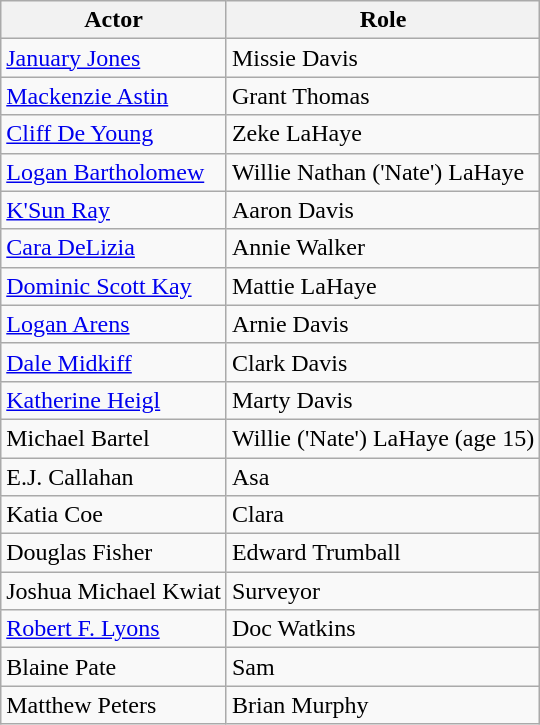<table class="wikitable">
<tr>
<th>Actor</th>
<th>Role</th>
</tr>
<tr>
<td><a href='#'>January Jones</a></td>
<td>Missie Davis</td>
</tr>
<tr>
<td><a href='#'>Mackenzie Astin</a></td>
<td>Grant Thomas</td>
</tr>
<tr>
<td><a href='#'>Cliff De Young</a></td>
<td>Zeke LaHaye</td>
</tr>
<tr>
<td><a href='#'>Logan Bartholomew</a></td>
<td>Willie Nathan ('Nate') LaHaye</td>
</tr>
<tr>
<td><a href='#'>K'Sun Ray</a></td>
<td>Aaron Davis</td>
</tr>
<tr>
<td><a href='#'>Cara DeLizia</a></td>
<td>Annie Walker</td>
</tr>
<tr>
<td><a href='#'>Dominic Scott Kay</a></td>
<td>Mattie LaHaye</td>
</tr>
<tr>
<td><a href='#'>Logan Arens</a></td>
<td>Arnie Davis</td>
</tr>
<tr>
<td><a href='#'>Dale Midkiff</a></td>
<td>Clark Davis</td>
</tr>
<tr>
<td><a href='#'>Katherine Heigl</a></td>
<td>Marty Davis</td>
</tr>
<tr>
<td>Michael Bartel</td>
<td>Willie ('Nate') LaHaye (age 15)</td>
</tr>
<tr>
<td>E.J. Callahan</td>
<td>Asa</td>
</tr>
<tr>
<td>Katia Coe</td>
<td>Clara</td>
</tr>
<tr>
<td>Douglas Fisher</td>
<td>Edward Trumball</td>
</tr>
<tr>
<td>Joshua Michael Kwiat</td>
<td>Surveyor</td>
</tr>
<tr>
<td><a href='#'>Robert F. Lyons</a></td>
<td>Doc Watkins</td>
</tr>
<tr>
<td>Blaine Pate</td>
<td>Sam</td>
</tr>
<tr>
<td>Matthew Peters</td>
<td>Brian Murphy</td>
</tr>
</table>
